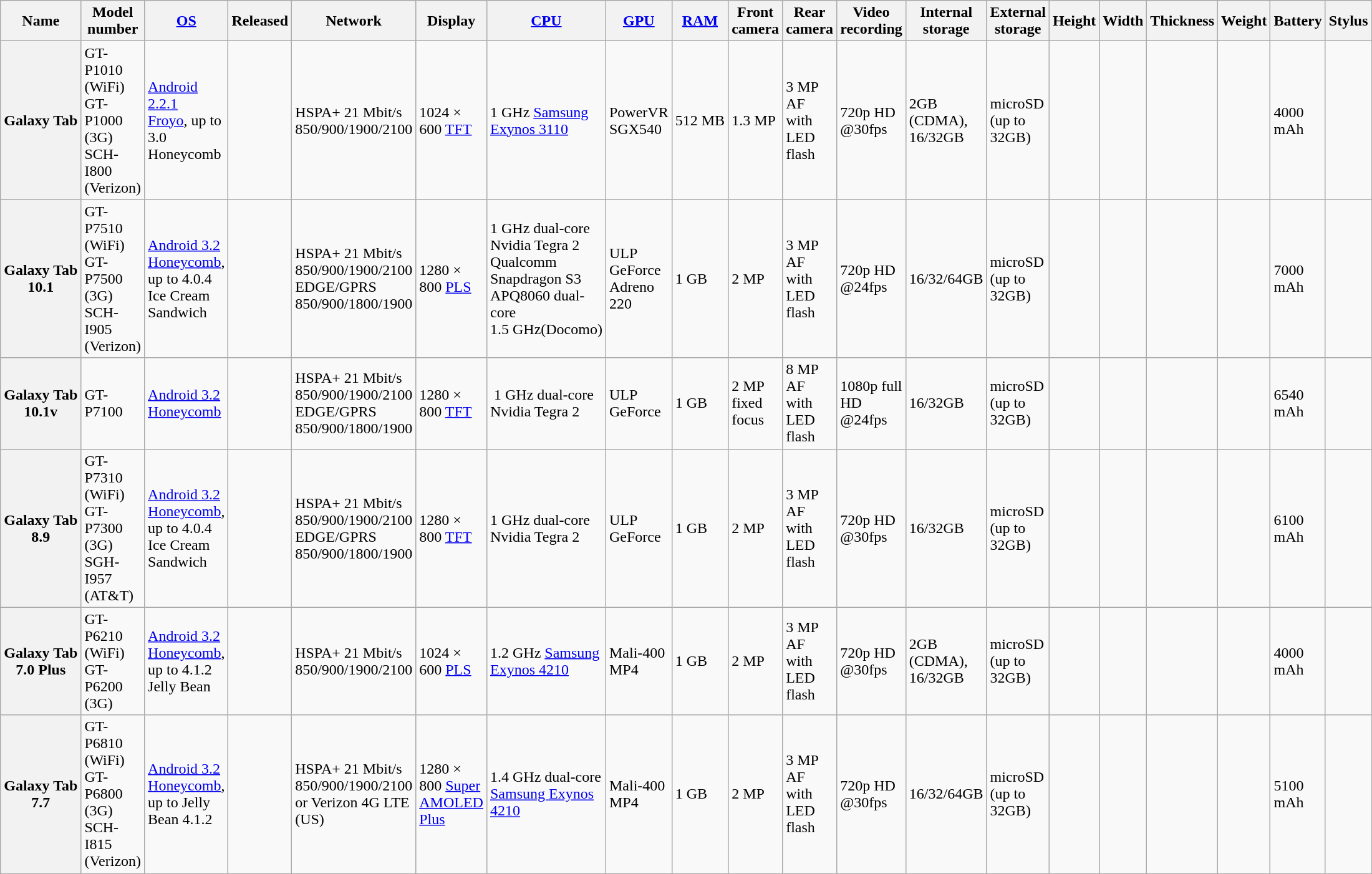<table class="wikitable sortable mw-collapsible mw-collapsed">
<tr>
<th>Name</th>
<th>Model number</th>
<th><a href='#'>OS</a></th>
<th>Released</th>
<th>Network</th>
<th>Display</th>
<th><a href='#'>CPU</a></th>
<th><a href='#'>GPU</a></th>
<th><a href='#'>RAM</a></th>
<th>Front camera</th>
<th>Rear camera</th>
<th>Video recording</th>
<th>Internal storage</th>
<th>External storage</th>
<th>Height</th>
<th>Width</th>
<th>Thickness</th>
<th>Weight</th>
<th>Battery</th>
<th>Stylus</th>
</tr>
<tr>
<th>Galaxy Tab</th>
<td>GT-P1010 (WiFi)<br>GT-P1000 (3G)<br>SCH-I800 (Verizon)</td>
<td><a href='#'>Android 2.2.1<br>Froyo</a>, up to 3.0 Honeycomb</td>
<td></td>
<td>HSPA+ 21 Mbit/s 850/900/1900/2100</td>
<td>1024 × 600 <a href='#'>TFT</a></td>
<td>1 GHz <a href='#'>Samsung Exynos 3110</a></td>
<td>PowerVR SGX540</td>
<td>512 MB</td>
<td>1.3 <abbr>MP</abbr></td>
<td>3 MP AF with LED flash</td>
<td>720p HD @30fps</td>
<td>2GB (CDMA), 16/32GB</td>
<td>microSD (up to 32GB)</td>
<td></td>
<td></td>
<td></td>
<td></td>
<td>4000 mAh</td>
<td></td>
</tr>
<tr>
<th>Galaxy Tab 10.1</th>
<td>GT-P7510 (WiFi)<br>GT-P7500 (3G)<br>SCH-I905 (Verizon)</td>
<td><a href='#'>Android 3.2<br>Honeycomb</a>, up to 4.0.4 Ice Cream Sandwich</td>
<td></td>
<td>HSPA+ 21 Mbit/s 850/900/1900/2100<br>EDGE/GPRS 850/900/1800/1900</td>
<td>1280 × 800 <a href='#'>PLS</a></td>
<td>1 GHz dual-core Nvidia Tegra 2<br>Qualcomm Snapdragon S3 APQ8060 dual-core 1.5 GHz(Docomo)</td>
<td>ULP GeForce<br>Adreno 220</td>
<td>1 GB</td>
<td>2 MP</td>
<td>3 MP AF with LED flash</td>
<td>720p HD @24fps</td>
<td>16/32/64GB</td>
<td>microSD (up to 32GB)</td>
<td></td>
<td></td>
<td></td>
<td></td>
<td>7000 mAh</td>
<td></td>
</tr>
<tr>
<th>Galaxy Tab 10.1v</th>
<td>GT-P7100</td>
<td><a href='#'>Android 3.2<br>Honeycomb</a></td>
<td></td>
<td>HSPA+ 21 Mbit/s 850/900/1900/2100<br>EDGE/GPRS 850/900/1800/1900</td>
<td>1280 × 800 <a href='#'>TFT</a></td>
<td> 1 GHz dual-core <br> Nvidia Tegra 2</td>
<td>ULP GeForce</td>
<td>1 GB</td>
<td>2 MP fixed focus</td>
<td>8 MP AF with LED flash</td>
<td>1080p full HD @24fps</td>
<td>16/32GB</td>
<td>microSD (up to 32GB)</td>
<td></td>
<td></td>
<td></td>
<td></td>
<td>6540 mAh</td>
</tr>
<tr>
<th>Galaxy Tab 8.9</th>
<td>GT-P7310 (WiFi)<br>GT-P7300 (3G)<br>SGH-I957 (AT&T)</td>
<td><a href='#'>Android 3.2<br>Honeycomb</a>, up to 4.0.4 Ice Cream Sandwich</td>
<td></td>
<td>HSPA+ 21 Mbit/s 850/900/1900/2100<br>EDGE/GPRS 850/900/1800/1900</td>
<td>1280 × 800 <a href='#'>TFT</a></td>
<td>1 GHz dual-core Nvidia Tegra 2</td>
<td>ULP GeForce</td>
<td>1 GB</td>
<td>2 MP</td>
<td>3 MP AF with LED flash</td>
<td>720p HD @30fps</td>
<td>16/32GB</td>
<td>microSD (up to 32GB)</td>
<td></td>
<td></td>
<td></td>
<td></td>
<td>6100 mAh</td>
<td></td>
</tr>
<tr>
<th>Galaxy Tab 7.0 Plus</th>
<td>GT-P6210 (WiFi)<br>GT-P6200 (3G)</td>
<td><a href='#'>Android 3.2<br>Honeycomb</a>, up to 4.1.2 Jelly Bean</td>
<td></td>
<td>HSPA+ 21 Mbit/s 850/900/1900/2100</td>
<td>1024 × 600 <a href='#'>PLS</a></td>
<td>1.2 GHz <a href='#'>Samsung Exynos 4210</a></td>
<td>Mali-400 MP4</td>
<td>1 GB</td>
<td>2 MP</td>
<td>3 MP AF with LED flash</td>
<td>720p HD @30fps</td>
<td>2GB (CDMA), 16/32GB</td>
<td>microSD (up to 32GB)</td>
<td></td>
<td></td>
<td></td>
<td></td>
<td>4000 mAh</td>
<td></td>
</tr>
<tr>
<th>Galaxy Tab 7.7</th>
<td>GT-P6810 (WiFi)<br>GT-P6800 (3G)<br>SCH-I815 (Verizon)</td>
<td><a href='#'>Android 3.2<br>Honeycomb</a>, up to Jelly Bean 4.1.2</td>
<td></td>
<td>HSPA+ 21 Mbit/s 850/900/1900/2100 or Verizon 4G LTE (US)</td>
<td>1280 × 800 <a href='#'>Super AMOLED Plus</a></td>
<td>1.4 GHz dual-core <a href='#'>Samsung Exynos 4210</a></td>
<td>Mali-400 MP4</td>
<td>1 GB</td>
<td>2 MP</td>
<td>3 MP AF with LED flash</td>
<td>720p HD @30fps</td>
<td>16/32/64GB</td>
<td>microSD (up to 32GB)</td>
<td></td>
<td></td>
<td></td>
<td></td>
<td>5100 mAh</td>
<td></td>
</tr>
</table>
